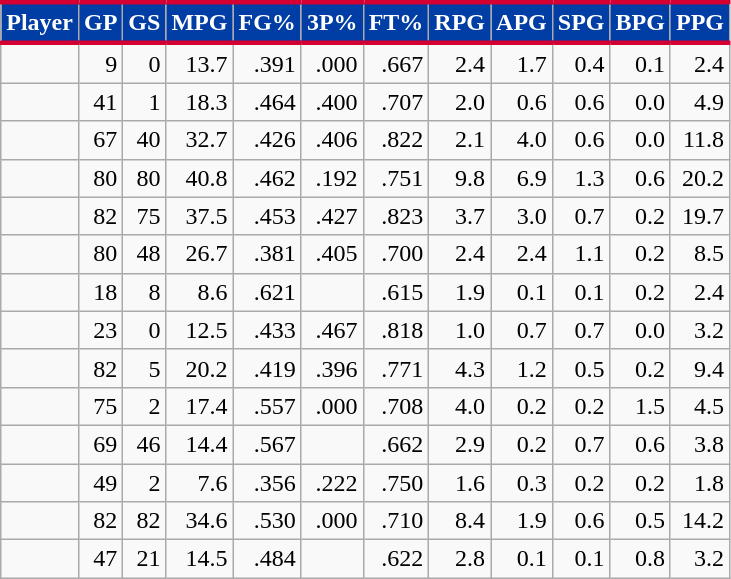<table class="wikitable sortable" style="text-align:right;">
<tr>
<th style="background:#003DA5; color:#FFFFFF; border-top:#D50032 3px solid; border-bottom:#D50032 3px solid;">Player</th>
<th style="background:#003DA5; color:#FFFFFF; border-top:#D50032 3px solid; border-bottom:#D50032 3px solid;">GP</th>
<th style="background:#003DA5; color:#FFFFFF; border-top:#D50032 3px solid; border-bottom:#D50032 3px solid;">GS</th>
<th style="background:#003DA5; color:#FFFFFF; border-top:#D50032 3px solid; border-bottom:#D50032 3px solid;">MPG</th>
<th style="background:#003DA5; color:#FFFFFF; border-top:#D50032 3px solid; border-bottom:#D50032 3px solid;">FG%</th>
<th style="background:#003DA5; color:#FFFFFF; border-top:#D50032 3px solid; border-bottom:#D50032 3px solid;">3P%</th>
<th style="background:#003DA5; color:#FFFFFF; border-top:#D50032 3px solid; border-bottom:#D50032 3px solid;">FT%</th>
<th style="background:#003DA5; color:#FFFFFF; border-top:#D50032 3px solid; border-bottom:#D50032 3px solid;">RPG</th>
<th style="background:#003DA5; color:#FFFFFF; border-top:#D50032 3px solid; border-bottom:#D50032 3px solid;">APG</th>
<th style="background:#003DA5; color:#FFFFFF; border-top:#D50032 3px solid; border-bottom:#D50032 3px solid;">SPG</th>
<th style="background:#003DA5; color:#FFFFFF; border-top:#D50032 3px solid; border-bottom:#D50032 3px solid;">BPG</th>
<th style="background:#003DA5; color:#FFFFFF; border-top:#D50032 3px solid; border-bottom:#D50032 3px solid;">PPG</th>
</tr>
<tr>
<td></td>
<td>9</td>
<td>0</td>
<td>13.7</td>
<td>.391</td>
<td>.000</td>
<td>.667</td>
<td>2.4</td>
<td>1.7</td>
<td>0.4</td>
<td>0.1</td>
<td>2.4</td>
</tr>
<tr>
<td></td>
<td>41</td>
<td>1</td>
<td>18.3</td>
<td>.464</td>
<td>.400</td>
<td>.707</td>
<td>2.0</td>
<td>0.6</td>
<td>0.6</td>
<td>0.0</td>
<td>4.9</td>
</tr>
<tr>
<td></td>
<td>67</td>
<td>40</td>
<td>32.7</td>
<td>.426</td>
<td>.406</td>
<td>.822</td>
<td>2.1</td>
<td>4.0</td>
<td>0.6</td>
<td>0.0</td>
<td>11.8</td>
</tr>
<tr>
<td></td>
<td>80</td>
<td>80</td>
<td>40.8</td>
<td>.462</td>
<td>.192</td>
<td>.751</td>
<td>9.8</td>
<td>6.9</td>
<td>1.3</td>
<td>0.6</td>
<td>20.2</td>
</tr>
<tr>
<td></td>
<td>82</td>
<td>75</td>
<td>37.5</td>
<td>.453</td>
<td>.427</td>
<td>.823</td>
<td>3.7</td>
<td>3.0</td>
<td>0.7</td>
<td>0.2</td>
<td>19.7</td>
</tr>
<tr>
<td></td>
<td>80</td>
<td>48</td>
<td>26.7</td>
<td>.381</td>
<td>.405</td>
<td>.700</td>
<td>2.4</td>
<td>2.4</td>
<td>1.1</td>
<td>0.2</td>
<td>8.5</td>
</tr>
<tr>
<td></td>
<td>18</td>
<td>8</td>
<td>8.6</td>
<td>.621</td>
<td></td>
<td>.615</td>
<td>1.9</td>
<td>0.1</td>
<td>0.1</td>
<td>0.2</td>
<td>2.4</td>
</tr>
<tr>
<td></td>
<td>23</td>
<td>0</td>
<td>12.5</td>
<td>.433</td>
<td>.467</td>
<td>.818</td>
<td>1.0</td>
<td>0.7</td>
<td>0.7</td>
<td>0.0</td>
<td>3.2</td>
</tr>
<tr>
<td></td>
<td>82</td>
<td>5</td>
<td>20.2</td>
<td>.419</td>
<td>.396</td>
<td>.771</td>
<td>4.3</td>
<td>1.2</td>
<td>0.5</td>
<td>0.2</td>
<td>9.4</td>
</tr>
<tr>
<td></td>
<td>75</td>
<td>2</td>
<td>17.4</td>
<td>.557</td>
<td>.000</td>
<td>.708</td>
<td>4.0</td>
<td>0.2</td>
<td>0.2</td>
<td>1.5</td>
<td>4.5</td>
</tr>
<tr>
<td></td>
<td>69</td>
<td>46</td>
<td>14.4</td>
<td>.567</td>
<td></td>
<td>.662</td>
<td>2.9</td>
<td>0.2</td>
<td>0.7</td>
<td>0.6</td>
<td>3.8</td>
</tr>
<tr>
<td></td>
<td>49</td>
<td>2</td>
<td>7.6</td>
<td>.356</td>
<td>.222</td>
<td>.750</td>
<td>1.6</td>
<td>0.3</td>
<td>0.2</td>
<td>0.2</td>
<td>1.8</td>
</tr>
<tr>
<td></td>
<td>82</td>
<td>82</td>
<td>34.6</td>
<td>.530</td>
<td>.000</td>
<td>.710</td>
<td>8.4</td>
<td>1.9</td>
<td>0.6</td>
<td>0.5</td>
<td>14.2</td>
</tr>
<tr>
<td></td>
<td>47</td>
<td>21</td>
<td>14.5</td>
<td>.484</td>
<td></td>
<td>.622</td>
<td>2.8</td>
<td>0.1</td>
<td>0.1</td>
<td>0.8</td>
<td>3.2</td>
</tr>
</table>
